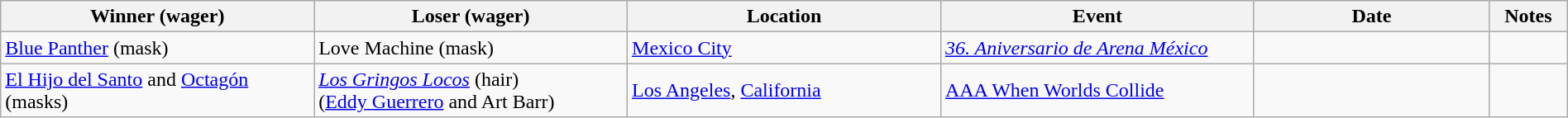<table class="wikitable" width=100%>
<tr>
<th width=20%>Winner (wager)</th>
<th width=20%>Loser (wager)</th>
<th width=20%>Location</th>
<th width=20%>Event</th>
<th width=15%>Date</th>
<th width=5%>Notes</th>
</tr>
<tr>
<td><a href='#'>Blue Panther</a> (mask)</td>
<td>Love Machine (mask)</td>
<td><a href='#'>Mexico City</a></td>
<td><em><a href='#'>36. Aniversario de Arena México</a></em></td>
<td></td>
<td></td>
</tr>
<tr>
<td><a href='#'>El Hijo del Santo</a> and <a href='#'>Octagón</a> (masks)</td>
<td><em><a href='#'>Los Gringos Locos</a></em> (hair)<br>(<a href='#'>Eddy Guerrero</a> and Art Barr)</td>
<td><a href='#'>Los Angeles</a>, <a href='#'>California</a></td>
<td><a href='#'>AAA When Worlds Collide</a></td>
<td></td>
<td></td>
</tr>
</table>
